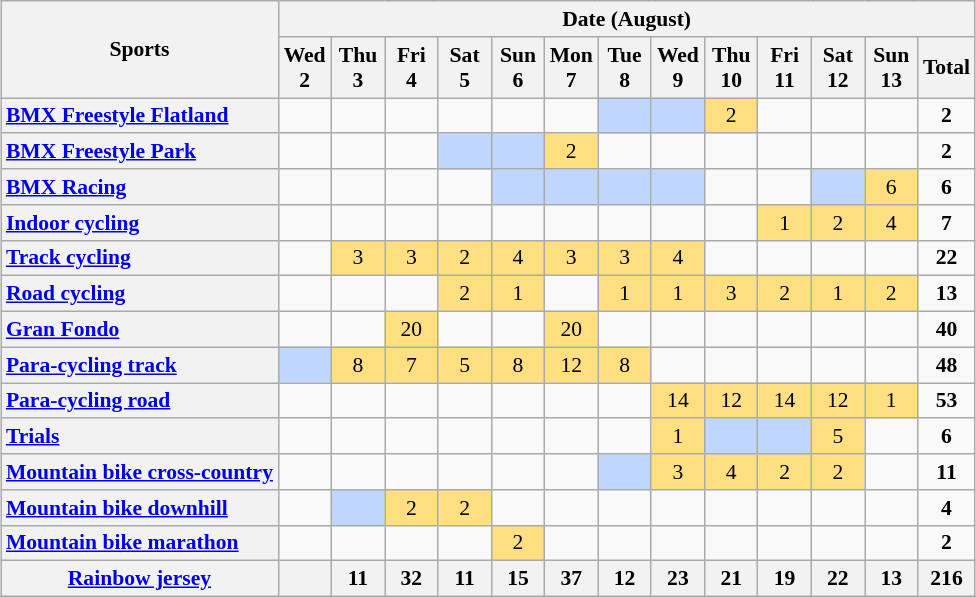<table class="wikitable" style="margin:0.5em auto;font-size:90%;text-align:center">
<tr>
<th scope="col" rowspan=2>Sports</th>
<th scope="col" colspan="19">Date (August)</th>
</tr>
<tr>
<th scope="col" style="width:2em">Wed<br>2</th>
<th scope="col" style="width:2em">Thu<br>3</th>
<th scope="col" style="width:2em">Fri<br>4</th>
<th scope="col" style="width:2em">Sat<br>5</th>
<th scope="col" style="width:2em">Sun<br>6</th>
<th scope="col" style="width:2em">Mon<br>7</th>
<th scope="col" style="width:2em">Tue<br>8</th>
<th scope="col" style="width:2em">Wed<br>9</th>
<th scope="col" style="width:2em">Thu<br>10</th>
<th scope="col" style="width:2em">Fri<br>11</th>
<th scope="col" style="width:2em">Sat<br>12</th>
<th scope="col" style="width:2em">Sun<br>13</th>
<th scope="col" style="width:2em">Total</th>
</tr>
<tr>
<th scope="row" style="text-align:left"> <a href='#'>BMX Freestyle Flatland</a></th>
<td></td>
<td></td>
<td></td>
<td></td>
<td></td>
<td></td>
<td bgcolor="#bfd7ff"></td>
<td bgcolor="#bfd7ff"></td>
<td bgcolor="#ffdf80">2</td>
<td></td>
<td></td>
<td></td>
<td><strong>2</strong></td>
</tr>
<tr>
<th scope="row" style="text-align:left"> <a href='#'>BMX Freestyle Park</a></th>
<td></td>
<td></td>
<td></td>
<td bgcolor="#bfd7ff"></td>
<td bgcolor="#bfd7ff"></td>
<td bgcolor="#ffdf80">2</td>
<td></td>
<td></td>
<td></td>
<td></td>
<td></td>
<td></td>
<td><strong>2</strong></td>
</tr>
<tr>
<th scope="row" style="text-align:left"> <a href='#'>BMX Racing</a></th>
<td></td>
<td></td>
<td></td>
<td></td>
<td bgcolor="#bfd7ff"></td>
<td bgcolor="#bfd7ff"></td>
<td bgcolor="#bfd7ff"></td>
<td bgcolor="#bfd7ff"></td>
<td></td>
<td></td>
<td bgcolor="#bfd7ff"></td>
<td bgcolor="#ffdf80">6</td>
<td><strong>6</strong></td>
</tr>
<tr>
<th scope="row" style="text-align:left"> <a href='#'>Indoor cycling</a></th>
<td></td>
<td></td>
<td></td>
<td></td>
<td></td>
<td></td>
<td></td>
<td></td>
<td></td>
<td bgcolor="#ffdf80">1</td>
<td bgcolor="#ffdf80">2</td>
<td bgcolor="#ffdf80">4</td>
<td><strong>7</strong></td>
</tr>
<tr>
<th scope="row" style="text-align:left"> <a href='#'>Track cycling</a></th>
<td></td>
<td bgcolor="#ffdf80">3</td>
<td bgcolor="#ffdf80">3</td>
<td bgcolor="#ffdf80">2</td>
<td bgcolor="#ffdf80">4</td>
<td bgcolor="#ffdf80">3</td>
<td bgcolor="#ffdf80">3</td>
<td bgcolor="#ffdf80">4</td>
<td></td>
<td></td>
<td></td>
<td></td>
<td><strong>22</strong></td>
</tr>
<tr>
<th scope="row" style="text-align:left"> <a href='#'>Road cycling</a></th>
<td></td>
<td></td>
<td></td>
<td bgcolor="#ffdf80">2</td>
<td bgcolor="#ffdf80">1</td>
<td></td>
<td bgcolor="#ffdf80">1</td>
<td bgcolor="#ffdf80">1</td>
<td bgcolor="#ffdf80">3</td>
<td bgcolor="#ffdf80">2</td>
<td bgcolor="#ffdf80">1</td>
<td bgcolor="#ffdf80">2</td>
<td><strong>13</strong></td>
</tr>
<tr>
<th scope="row" style="text-align:left"> <a href='#'>Gran Fondo</a></th>
<td></td>
<td></td>
<td bgcolor="#ffdf80">20</td>
<td></td>
<td></td>
<td bgcolor="#ffdf80">20</td>
<td></td>
<td></td>
<td></td>
<td></td>
<td></td>
<td></td>
<td><strong>40</strong></td>
</tr>
<tr>
<th scope="row" style="text-align:left"> <a href='#'>Para-cycling track</a></th>
<td bgcolor="#bfd7ff"></td>
<td bgcolor="#ffdf80">8</td>
<td bgcolor="#ffdf80">7</td>
<td bgcolor="#ffdf80">5</td>
<td bgcolor="#ffdf80">8</td>
<td bgcolor="#ffdf80">12</td>
<td bgcolor="#ffdf80">8</td>
<td></td>
<td></td>
<td></td>
<td></td>
<td></td>
<td><strong>48</strong></td>
</tr>
<tr>
<th scope="row" style="text-align:left"> <a href='#'>Para-cycling road</a></th>
<td></td>
<td></td>
<td></td>
<td></td>
<td></td>
<td></td>
<td></td>
<td bgcolor="#ffdf80">14</td>
<td bgcolor="#ffdf80">12</td>
<td bgcolor="#ffdf80">14</td>
<td bgcolor="#ffdf80">12</td>
<td bgcolor="#ffdf80">1</td>
<td><strong>53</strong></td>
</tr>
<tr>
<th scope="row" style="text-align:left"> <a href='#'>Trials</a></th>
<td></td>
<td></td>
<td></td>
<td></td>
<td></td>
<td></td>
<td></td>
<td bgcolor="#ffdf80">1</td>
<td bgcolor="#bfd7ff"></td>
<td bgcolor="#bfd7ff"></td>
<td bgcolor="#ffdf80">5</td>
<td></td>
<td><strong>6</strong></td>
</tr>
<tr>
<th scope="row" style="text-align:left"> <a href='#'>Mountain bike cross-country</a></th>
<td></td>
<td></td>
<td></td>
<td></td>
<td></td>
<td></td>
<td bgcolor="#bfd7ff"></td>
<td bgcolor="#ffdf80">3</td>
<td bgcolor="#ffdf80">4</td>
<td bgcolor="#ffdf80">2</td>
<td bgcolor="#ffdf80">2</td>
<td></td>
<td><strong>11</strong></td>
</tr>
<tr>
<th scope="row" style="text-align:left"> <a href='#'>Mountain bike downhill</a></th>
<td></td>
<td bgcolor="#bfd7ff"></td>
<td bgcolor="#ffdf80">2</td>
<td bgcolor="#ffdf80">2</td>
<td></td>
<td></td>
<td></td>
<td></td>
<td></td>
<td></td>
<td></td>
<td></td>
<td><strong>4</strong></td>
</tr>
<tr>
<th scope="row" style="text-align:left"> <a href='#'>Mountain bike marathon</a></th>
<td></td>
<td></td>
<td></td>
<td></td>
<td bgcolor="#ffdf80">2</td>
<td></td>
<td></td>
<td></td>
<td></td>
<td></td>
<td></td>
<td></td>
<td><strong>2</strong></td>
</tr>
<tr>
<th> <a href='#'>Rainbow jersey</a></th>
<th></th>
<th>11</th>
<th>32</th>
<th>11</th>
<th>15</th>
<th>37</th>
<th>12</th>
<th>23</th>
<th>21</th>
<th>19</th>
<th>22</th>
<th>13</th>
<th>216</th>
</tr>
</table>
